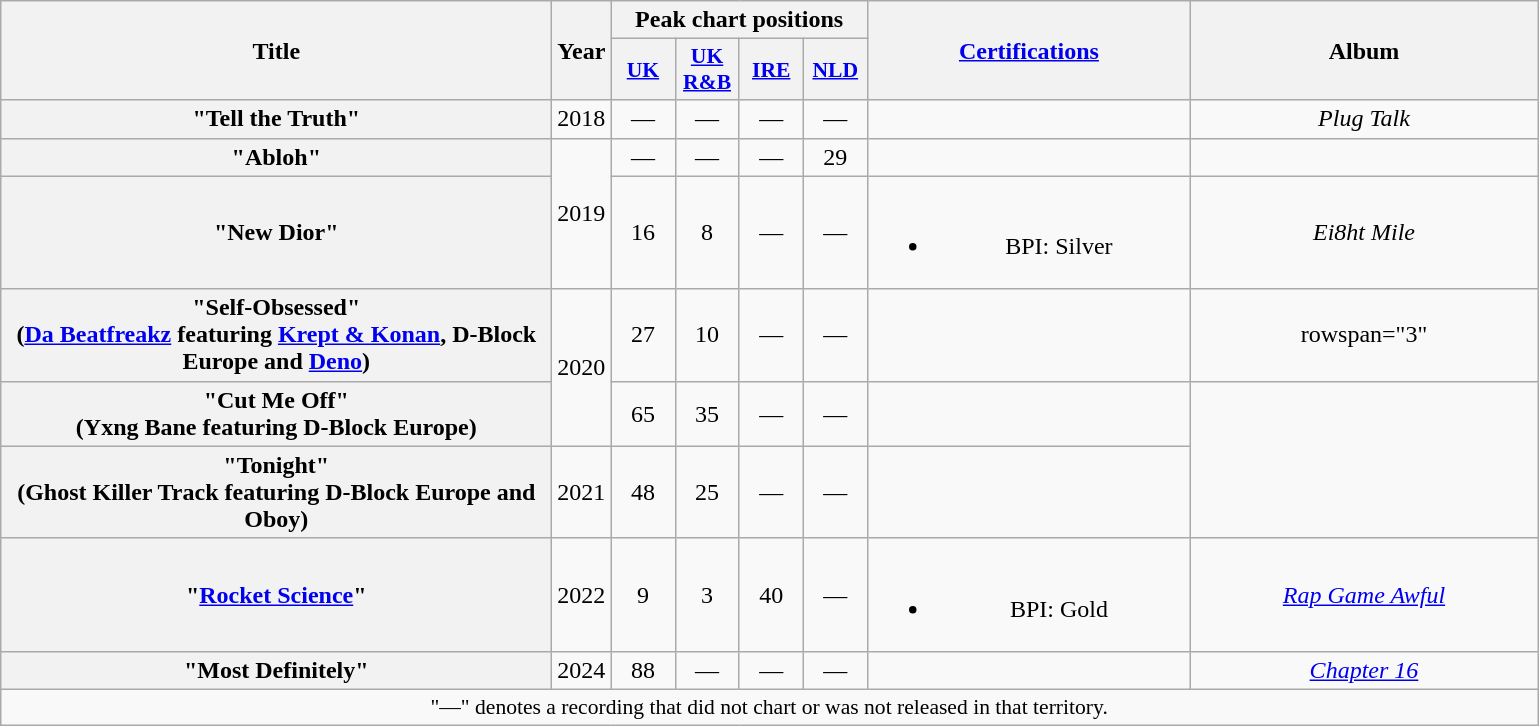<table class="wikitable plainrowheaders" style="text-align:center;">
<tr>
<th scope="col" rowspan="2" style="width:22.5em;">Title</th>
<th scope="col" rowspan="2" style="width:1em;">Year</th>
<th scope="col" colspan="4">Peak chart positions</th>
<th scope="col" rowspan="2" style="width:13em;"><a href='#'>Certifications</a></th>
<th scope="col" rowspan="2" style="width:14em;">Album</th>
</tr>
<tr>
<th scope="col" style="width:2.5em;font-size:90%;"><a href='#'>UK</a><br></th>
<th scope="col" style="width:2.5em;font-size:90%;"><a href='#'>UK<br>R&B</a><br></th>
<th scope="col" style="width:2.5em;font-size:90%;"><a href='#'>IRE</a><br></th>
<th scope="col" style="width:2.5em;font-size:90%;"><a href='#'>NLD</a><br></th>
</tr>
<tr>
<th scope="row">"Tell the Truth"<br></th>
<td>2018</td>
<td>—</td>
<td>—</td>
<td>—</td>
<td>—</td>
<td></td>
<td><em>Plug Talk</em></td>
</tr>
<tr>
<th scope="row">"Abloh"<br></th>
<td rowspan="2">2019</td>
<td>—</td>
<td>—</td>
<td>—</td>
<td>29</td>
<td></td>
<td></td>
</tr>
<tr>
<th scope="row">"New Dior"<br></th>
<td>16</td>
<td>8</td>
<td>—</td>
<td>—</td>
<td><br><ul><li>BPI: Silver</li></ul></td>
<td><em>Ei8ht Mile</em></td>
</tr>
<tr>
<th scope="row">"Self-Obsessed"<br><span>(<a href='#'>Da Beatfreakz</a> featuring <a href='#'>Krept & Konan</a>, D-Block Europe and <a href='#'>Deno</a>)</span></th>
<td rowspan="2">2020</td>
<td>27</td>
<td>10</td>
<td>—</td>
<td>—</td>
<td></td>
<td>rowspan="3" </td>
</tr>
<tr>
<th scope="row">"Cut Me Off"<br><span>(Yxng Bane featuring D-Block Europe)</span></th>
<td>65</td>
<td>35</td>
<td>—</td>
<td>—</td>
<td></td>
</tr>
<tr>
<th scope="row">"Tonight"<br><span>(Ghost Killer Track featuring D-Block Europe and Oboy)</span></th>
<td>2021</td>
<td>48</td>
<td>25</td>
<td>—</td>
<td>—</td>
<td></td>
</tr>
<tr>
<th scope="row">"<a href='#'>Rocket Science</a>"<br></th>
<td>2022</td>
<td>9</td>
<td>3</td>
<td>40</td>
<td>—</td>
<td><br><ul><li>BPI: Gold</li></ul></td>
<td><em><a href='#'>Rap Game Awful</a></em></td>
</tr>
<tr>
<th scope="row">"Most Definitely"<br></th>
<td>2024</td>
<td>88</td>
<td>—</td>
<td>—</td>
<td>—</td>
<td></td>
<td><em><a href='#'>Chapter 16</a></em></td>
</tr>
<tr>
<td colspan="8" style="font-size:90%">"—" denotes a recording that did not chart or was not released in that territory.</td>
</tr>
</table>
